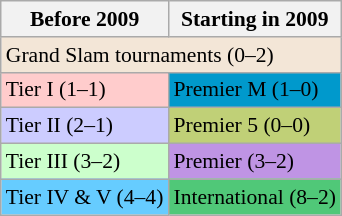<table class=wikitable style=font-size:90%>
<tr>
<th>Before 2009</th>
<th>Starting in 2009</th>
</tr>
<tr>
<td colspan="2" style="background:#f3e6d7;">Grand Slam tournaments (0–2)</td>
</tr>
<tr>
<td style="background:#fcc;">Tier I (1–1)</td>
<td style="background:#09c;">Premier M (1–0)</td>
</tr>
<tr>
<td style="background:#ccf;">Tier II (2–1)</td>
<td style="background:#c0d077;">Premier 5 (0–0)</td>
</tr>
<tr>
<td style="background:#cfc;">Tier III (3–2)</td>
<td style="background:#bf94e4;">Premier (3–2)</td>
</tr>
<tr>
<td style="background:#6cf;">Tier IV & V (4–4)</td>
<td style="background:#50c878;">International (8–2)</td>
</tr>
</table>
